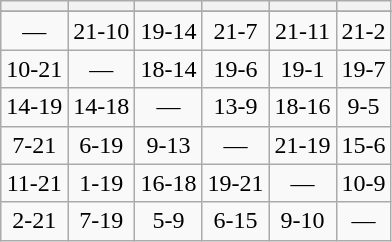<table class="wikitable" style="text-align: center;">
<tr>
<th></th>
<th></th>
<th></th>
<th></th>
<th></th>
<th></th>
</tr>
<tr>
</tr>
<tr>
<td>—</td>
<td>21-10</td>
<td>19-14</td>
<td>21-7</td>
<td>21-11</td>
<td>21-2</td>
</tr>
<tr>
<td>10-21</td>
<td>—</td>
<td>18-14</td>
<td>19-6</td>
<td>19-1</td>
<td>19-7</td>
</tr>
<tr>
<td>14-19</td>
<td>14-18</td>
<td>—</td>
<td>13-9</td>
<td>18-16</td>
<td>9-5</td>
</tr>
<tr>
<td>7-21</td>
<td>6-19</td>
<td>9-13</td>
<td>—</td>
<td>21-19</td>
<td>15-6</td>
</tr>
<tr>
<td>11-21</td>
<td>1-19</td>
<td>16-18</td>
<td>19-21</td>
<td>—</td>
<td>10-9</td>
</tr>
<tr>
<td>2-21</td>
<td>7-19</td>
<td>5-9</td>
<td>6-15</td>
<td>9-10</td>
<td>—</td>
</tr>
</table>
